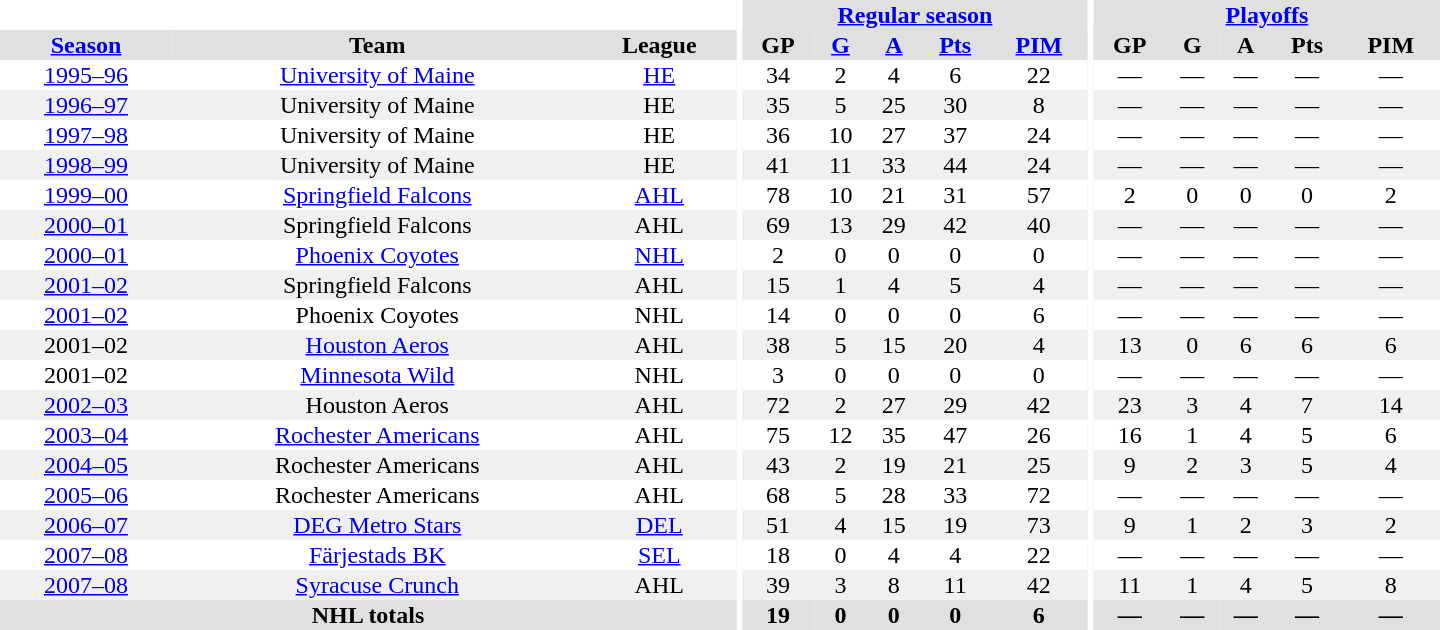<table border="0" cellpadding="1" cellspacing="0" style="text-align:center; width:60em">
<tr bgcolor="#e0e0e0">
<th colspan="3" bgcolor="#ffffff"></th>
<th rowspan="100" bgcolor="#ffffff"></th>
<th colspan="5"><a href='#'>Regular season</a></th>
<th rowspan="100" bgcolor="#ffffff"></th>
<th colspan="5"><a href='#'>Playoffs</a></th>
</tr>
<tr bgcolor="#e0e0e0">
<th><a href='#'>Season</a></th>
<th>Team</th>
<th>League</th>
<th>GP</th>
<th><a href='#'>G</a></th>
<th><a href='#'>A</a></th>
<th><a href='#'>Pts</a></th>
<th><a href='#'>PIM</a></th>
<th>GP</th>
<th>G</th>
<th>A</th>
<th>Pts</th>
<th>PIM</th>
</tr>
<tr>
<td><a href='#'>1995–96</a></td>
<td><a href='#'>University of Maine</a></td>
<td><a href='#'>HE</a></td>
<td>34</td>
<td>2</td>
<td>4</td>
<td>6</td>
<td>22</td>
<td>—</td>
<td>—</td>
<td>—</td>
<td>—</td>
<td>—</td>
</tr>
<tr bgcolor="#f0f0f0">
<td><a href='#'>1996–97</a></td>
<td>University of Maine</td>
<td>HE</td>
<td>35</td>
<td>5</td>
<td>25</td>
<td>30</td>
<td>8</td>
<td>—</td>
<td>—</td>
<td>—</td>
<td>—</td>
<td>—</td>
</tr>
<tr>
<td><a href='#'>1997–98</a></td>
<td>University of Maine</td>
<td>HE</td>
<td>36</td>
<td>10</td>
<td>27</td>
<td>37</td>
<td>24</td>
<td>—</td>
<td>—</td>
<td>—</td>
<td>—</td>
<td>—</td>
</tr>
<tr bgcolor="#f0f0f0">
<td><a href='#'>1998–99</a></td>
<td>University of Maine</td>
<td>HE</td>
<td>41</td>
<td>11</td>
<td>33</td>
<td>44</td>
<td>24</td>
<td>—</td>
<td>—</td>
<td>—</td>
<td>—</td>
<td>—</td>
</tr>
<tr>
<td><a href='#'>1999–00</a></td>
<td><a href='#'>Springfield Falcons</a></td>
<td><a href='#'>AHL</a></td>
<td>78</td>
<td>10</td>
<td>21</td>
<td>31</td>
<td>57</td>
<td>2</td>
<td>0</td>
<td>0</td>
<td>0</td>
<td>2</td>
</tr>
<tr bgcolor="#f0f0f0">
<td><a href='#'>2000–01</a></td>
<td>Springfield Falcons</td>
<td>AHL</td>
<td>69</td>
<td>13</td>
<td>29</td>
<td>42</td>
<td>40</td>
<td>—</td>
<td>—</td>
<td>—</td>
<td>—</td>
<td>—</td>
</tr>
<tr>
<td><a href='#'>2000–01</a></td>
<td><a href='#'>Phoenix Coyotes</a></td>
<td><a href='#'>NHL</a></td>
<td>2</td>
<td>0</td>
<td>0</td>
<td>0</td>
<td>0</td>
<td>—</td>
<td>—</td>
<td>—</td>
<td>—</td>
<td>—</td>
</tr>
<tr bgcolor="#f0f0f0">
<td><a href='#'>2001–02</a></td>
<td>Springfield Falcons</td>
<td>AHL</td>
<td>15</td>
<td>1</td>
<td>4</td>
<td>5</td>
<td>4</td>
<td>—</td>
<td>—</td>
<td>—</td>
<td>—</td>
<td>—</td>
</tr>
<tr>
<td><a href='#'>2001–02</a></td>
<td>Phoenix Coyotes</td>
<td>NHL</td>
<td>14</td>
<td>0</td>
<td>0</td>
<td>0</td>
<td>6</td>
<td>—</td>
<td>—</td>
<td>—</td>
<td>—</td>
<td>—</td>
</tr>
<tr bgcolor="#f0f0f0">
<td>2001–02</td>
<td><a href='#'>Houston Aeros</a></td>
<td>AHL</td>
<td>38</td>
<td>5</td>
<td>15</td>
<td>20</td>
<td>4</td>
<td>13</td>
<td>0</td>
<td>6</td>
<td>6</td>
<td>6</td>
</tr>
<tr>
<td>2001–02</td>
<td><a href='#'>Minnesota Wild</a></td>
<td>NHL</td>
<td>3</td>
<td>0</td>
<td>0</td>
<td>0</td>
<td>0</td>
<td>—</td>
<td>—</td>
<td>—</td>
<td>—</td>
<td>—</td>
</tr>
<tr bgcolor="#f0f0f0">
<td><a href='#'>2002–03</a></td>
<td>Houston Aeros</td>
<td>AHL</td>
<td>72</td>
<td>2</td>
<td>27</td>
<td>29</td>
<td>42</td>
<td>23</td>
<td>3</td>
<td>4</td>
<td>7</td>
<td>14</td>
</tr>
<tr>
<td><a href='#'>2003–04</a></td>
<td><a href='#'>Rochester Americans</a></td>
<td>AHL</td>
<td>75</td>
<td>12</td>
<td>35</td>
<td>47</td>
<td>26</td>
<td>16</td>
<td>1</td>
<td>4</td>
<td>5</td>
<td>6</td>
</tr>
<tr bgcolor="#f0f0f0">
<td><a href='#'>2004–05</a></td>
<td>Rochester Americans</td>
<td>AHL</td>
<td>43</td>
<td>2</td>
<td>19</td>
<td>21</td>
<td>25</td>
<td>9</td>
<td>2</td>
<td>3</td>
<td>5</td>
<td>4</td>
</tr>
<tr>
<td><a href='#'>2005–06</a></td>
<td>Rochester Americans</td>
<td>AHL</td>
<td>68</td>
<td>5</td>
<td>28</td>
<td>33</td>
<td>72</td>
<td>—</td>
<td>—</td>
<td>—</td>
<td>—</td>
<td>—</td>
</tr>
<tr bgcolor="#f0f0f0">
<td><a href='#'>2006–07</a></td>
<td><a href='#'>DEG Metro Stars</a></td>
<td><a href='#'>DEL</a></td>
<td>51</td>
<td>4</td>
<td>15</td>
<td>19</td>
<td>73</td>
<td>9</td>
<td>1</td>
<td>2</td>
<td>3</td>
<td>2</td>
</tr>
<tr>
<td><a href='#'>2007–08</a></td>
<td><a href='#'>Färjestads BK</a></td>
<td><a href='#'>SEL</a></td>
<td>18</td>
<td>0</td>
<td>4</td>
<td>4</td>
<td>22</td>
<td>—</td>
<td>—</td>
<td>—</td>
<td>—</td>
<td>—</td>
</tr>
<tr bgcolor="#f0f0f0">
<td><a href='#'>2007–08</a></td>
<td><a href='#'>Syracuse Crunch</a></td>
<td>AHL</td>
<td>39</td>
<td>3</td>
<td>8</td>
<td>11</td>
<td>42</td>
<td>11</td>
<td>1</td>
<td>4</td>
<td>5</td>
<td>8</td>
</tr>
<tr bgcolor="#e0e0e0">
<th colspan="3">NHL totals</th>
<th>19</th>
<th>0</th>
<th>0</th>
<th>0</th>
<th>6</th>
<th>—</th>
<th>—</th>
<th>—</th>
<th>—</th>
<th>—</th>
</tr>
</table>
